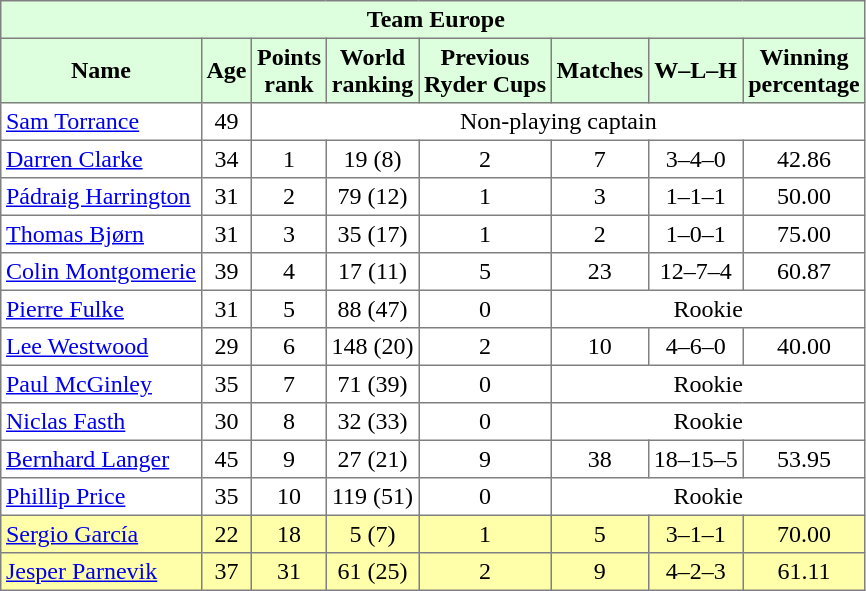<table border="1" cellpadding="3" style="border-collapse: collapse;text-align:center">
<tr style="background:#dfd;">
<td colspan="8"> <strong>Team Europe</strong></td>
</tr>
<tr style="background:#dfd;">
<th>Name</th>
<th>Age</th>
<th>Points<br>rank</th>
<th>World<br>ranking</th>
<th>Previous<br>Ryder Cups</th>
<th>Matches</th>
<th>W–L–H</th>
<th>Winning<br>percentage</th>
</tr>
<tr>
<td align=left> <a href='#'>Sam Torrance</a></td>
<td>49</td>
<td colspan="6">Non-playing captain</td>
</tr>
<tr>
<td align=left> <a href='#'>Darren Clarke</a></td>
<td>34</td>
<td>1</td>
<td>19 (8)</td>
<td>2</td>
<td>7</td>
<td>3–4–0</td>
<td>42.86</td>
</tr>
<tr>
<td align=left> <a href='#'>Pádraig Harrington</a></td>
<td>31</td>
<td>2</td>
<td>79 (12)</td>
<td>1</td>
<td>3</td>
<td>1–1–1</td>
<td>50.00</td>
</tr>
<tr>
<td align=left> <a href='#'>Thomas Bjørn</a></td>
<td>31</td>
<td>3</td>
<td>35 (17)</td>
<td>1</td>
<td>2</td>
<td>1–0–1</td>
<td>75.00</td>
</tr>
<tr>
<td align=left> <a href='#'>Colin Montgomerie</a></td>
<td>39</td>
<td>4</td>
<td>17 (11)</td>
<td>5</td>
<td>23</td>
<td>12–7–4</td>
<td>60.87</td>
</tr>
<tr>
<td align=left> <a href='#'>Pierre Fulke</a></td>
<td>31</td>
<td>5</td>
<td>88 (47)</td>
<td>0</td>
<td colspan="3">Rookie</td>
</tr>
<tr>
<td align=left> <a href='#'>Lee Westwood</a></td>
<td>29</td>
<td>6</td>
<td>148 (20)</td>
<td>2</td>
<td>10</td>
<td>4–6–0</td>
<td>40.00</td>
</tr>
<tr>
<td align=left> <a href='#'>Paul McGinley</a></td>
<td>35</td>
<td>7</td>
<td>71 (39)</td>
<td>0</td>
<td colspan="3">Rookie</td>
</tr>
<tr>
<td align=left> <a href='#'>Niclas Fasth</a></td>
<td>30</td>
<td>8</td>
<td>32 (33)</td>
<td>0</td>
<td colspan="3">Rookie</td>
</tr>
<tr>
<td align=left> <a href='#'>Bernhard Langer</a></td>
<td>45</td>
<td>9</td>
<td>27 (21)</td>
<td>9</td>
<td>38</td>
<td>18–15–5</td>
<td>53.95</td>
</tr>
<tr>
<td align=left> <a href='#'>Phillip Price</a></td>
<td>35</td>
<td>10</td>
<td>119 (51)</td>
<td>0</td>
<td colspan="3">Rookie</td>
</tr>
<tr style="background:#ffa;">
<td align=left> <a href='#'>Sergio García</a></td>
<td>22</td>
<td>18</td>
<td>5 (7)</td>
<td>1</td>
<td>5</td>
<td>3–1–1</td>
<td>70.00</td>
</tr>
<tr style="background:#ffa;">
<td align=left> <a href='#'>Jesper Parnevik</a></td>
<td>37</td>
<td>31</td>
<td>61 (25)</td>
<td>2</td>
<td>9</td>
<td>4–2–3</td>
<td>61.11</td>
</tr>
</table>
